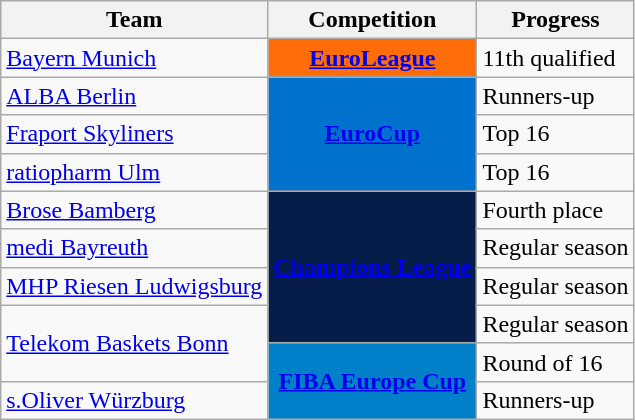<table class="wikitable sortable">
<tr>
<th>Team</th>
<th>Competition</th>
<th>Progress</th>
</tr>
<tr>
<td><a href='#'>Bayern Munich</a></td>
<td rowspan="1" style="background:#ff6d09;color:#ffffff;text-align:center"><strong><a href='#'><span>EuroLeague</span></a></strong></td>
<td>11th qualified</td>
</tr>
<tr>
<td><a href='#'>ALBA Berlin</a></td>
<td rowspan="3" style="background-color:#0072CE;color:white;text-align:center"><strong><a href='#'><span>EuroCup</span></a></strong></td>
<td>Runners-up</td>
</tr>
<tr>
<td><a href='#'>Fraport Skyliners</a></td>
<td>Top 16</td>
</tr>
<tr>
<td><a href='#'>ratiopharm Ulm</a></td>
<td>Top 16</td>
</tr>
<tr>
<td><a href='#'>Brose Bamberg</a></td>
<td rowspan="4" style="background-color:#071D49;color:#D0D3D4;text-align:center"><strong><a href='#'><span>Champions League</span></a></strong></td>
<td>Fourth place</td>
</tr>
<tr>
<td><a href='#'>medi Bayreuth</a></td>
<td>Regular season</td>
</tr>
<tr>
<td><a href='#'>MHP Riesen Ludwigsburg</a></td>
<td>Regular season</td>
</tr>
<tr>
<td rowspan=2><a href='#'>Telekom Baskets Bonn</a></td>
<td>Regular season</td>
</tr>
<tr>
<td rowspan=2 style="background-color:#0080C8;color:white;text-align:center"><strong><a href='#'><span>FIBA Europe Cup</span></a></strong></td>
<td>Round of 16</td>
</tr>
<tr>
<td><a href='#'>s.Oliver Würzburg</a></td>
<td>Runners-up</td>
</tr>
</table>
